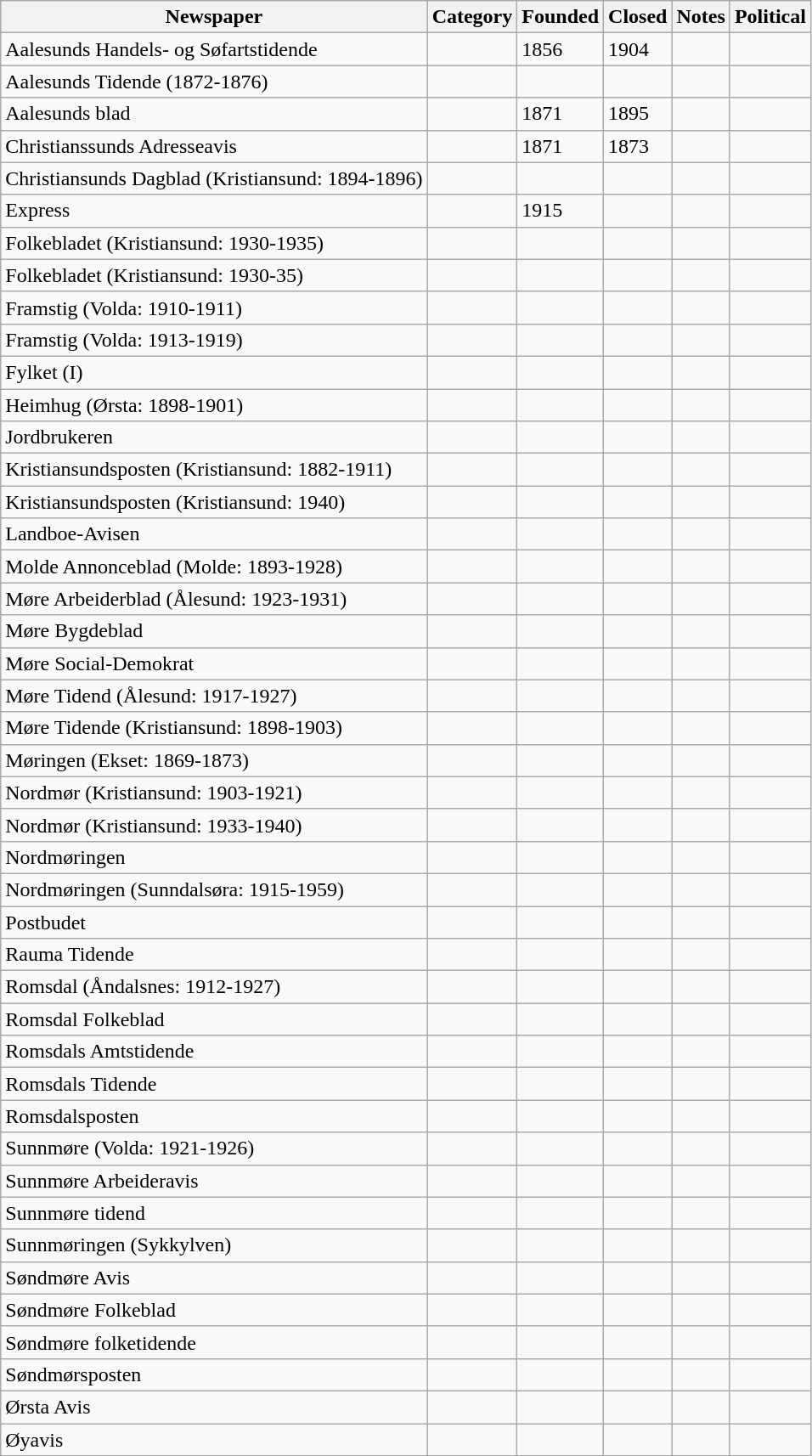<table class="wikitable sortable">
<tr>
<th>Newspaper</th>
<th>Category</th>
<th>Founded</th>
<th>Closed</th>
<th class="unsortable">Notes</th>
<th>Political</th>
</tr>
<tr>
<td>Aalesunds Handels- og Søfartstidende</td>
<td></td>
<td>1856</td>
<td>1904</td>
<td></td>
<td></td>
</tr>
<tr>
<td>Aalesunds Tidende (1872-1876)</td>
<td></td>
<td></td>
<td></td>
<td></td>
<td></td>
</tr>
<tr>
<td>Aalesunds blad</td>
<td></td>
<td>1871</td>
<td>1895</td>
<td></td>
<td></td>
</tr>
<tr>
<td>Christianssunds Adresseavis</td>
<td></td>
<td>1871</td>
<td>1873</td>
<td></td>
<td></td>
</tr>
<tr>
<td>Christiansunds Dagblad (Kristiansund: 1894-1896)</td>
<td></td>
<td></td>
<td></td>
<td></td>
<td></td>
</tr>
<tr>
<td>Express</td>
<td></td>
<td>1915</td>
<td></td>
<td></td>
<td></td>
</tr>
<tr>
<td>Folkebladet (Kristiansund: 1930-1935)</td>
<td></td>
<td></td>
<td></td>
<td></td>
<td></td>
</tr>
<tr>
<td>Folkebladet (Kristiansund: 1930-35)</td>
<td></td>
<td></td>
<td></td>
<td></td>
<td></td>
</tr>
<tr>
<td>Framstig (Volda: 1910-1911)</td>
<td></td>
<td></td>
<td></td>
<td></td>
<td></td>
</tr>
<tr>
<td>Framstig (Volda: 1913-1919)</td>
<td></td>
<td></td>
<td></td>
<td></td>
<td></td>
</tr>
<tr>
<td>Fylket (I)</td>
<td></td>
<td></td>
<td></td>
<td></td>
<td></td>
</tr>
<tr>
<td>Heimhug (Ørsta: 1898-1901)</td>
<td></td>
<td></td>
<td></td>
<td></td>
<td></td>
</tr>
<tr>
<td>Jordbrukeren</td>
<td></td>
<td></td>
<td></td>
<td></td>
<td></td>
</tr>
<tr>
<td>Kristiansundsposten (Kristiansund: 1882-1911)</td>
<td></td>
<td></td>
<td></td>
<td></td>
<td></td>
</tr>
<tr>
<td>Kristiansundsposten (Kristiansund: 1940)</td>
<td></td>
<td></td>
<td></td>
<td></td>
<td></td>
</tr>
<tr>
<td>Landboe-Avisen</td>
<td></td>
<td></td>
<td></td>
<td></td>
<td></td>
</tr>
<tr>
<td>Molde Annonceblad (Molde: 1893-1928)</td>
<td></td>
<td></td>
<td></td>
<td></td>
<td></td>
</tr>
<tr>
<td>Møre Arbeiderblad (Ålesund: 1923-1931)</td>
<td></td>
<td></td>
<td></td>
<td></td>
<td></td>
</tr>
<tr>
<td>Møre Bygdeblad</td>
<td></td>
<td></td>
<td></td>
<td></td>
<td></td>
</tr>
<tr>
<td>Møre Social-Demokrat</td>
<td></td>
<td></td>
<td></td>
<td></td>
<td></td>
</tr>
<tr>
<td>Møre Tidend (Ålesund: 1917-1927)</td>
<td></td>
<td></td>
<td></td>
<td></td>
<td></td>
</tr>
<tr>
<td>Møre Tidende (Kristiansund: 1898-1903)</td>
<td></td>
<td></td>
<td></td>
<td></td>
<td></td>
</tr>
<tr>
<td>Møringen (Ekset: 1869-1873)</td>
<td></td>
<td></td>
<td></td>
<td></td>
<td></td>
</tr>
<tr>
<td>Nordmør (Kristiansund: 1903-1921)</td>
<td></td>
<td></td>
<td></td>
<td></td>
<td></td>
</tr>
<tr>
<td>Nordmør (Kristiansund: 1933-1940)</td>
<td></td>
<td></td>
<td></td>
<td></td>
<td></td>
</tr>
<tr>
<td>Nordmøringen</td>
<td></td>
<td></td>
<td></td>
<td></td>
<td></td>
</tr>
<tr>
<td>Nordmøringen (Sunndalsøra: 1915-1959)</td>
<td></td>
<td></td>
<td></td>
<td></td>
<td></td>
</tr>
<tr>
<td>Postbudet</td>
<td></td>
<td></td>
<td></td>
<td></td>
<td></td>
</tr>
<tr>
<td>Rauma Tidende</td>
<td></td>
<td></td>
<td></td>
<td></td>
<td></td>
</tr>
<tr>
<td>Romsdal (Åndalsnes: 1912-1927)</td>
<td></td>
<td></td>
<td></td>
<td></td>
<td></td>
</tr>
<tr>
<td>Romsdal Folkeblad</td>
<td></td>
<td></td>
<td></td>
<td></td>
<td></td>
</tr>
<tr>
<td>Romsdals Amtstidende</td>
<td></td>
<td></td>
<td></td>
<td></td>
<td></td>
</tr>
<tr>
<td>Romsdals Tidende</td>
<td></td>
<td></td>
<td></td>
<td></td>
<td></td>
</tr>
<tr>
<td>Romsdalsposten</td>
<td></td>
<td></td>
<td></td>
<td></td>
<td></td>
</tr>
<tr>
<td>Sunnmøre (Volda: 1921-1926)</td>
<td></td>
<td></td>
<td></td>
<td></td>
<td></td>
</tr>
<tr>
<td>Sunnmøre Arbeideravis</td>
<td></td>
<td></td>
<td></td>
<td></td>
<td></td>
</tr>
<tr>
<td>Sunnmøre tidend</td>
<td></td>
<td></td>
<td></td>
<td></td>
<td></td>
</tr>
<tr>
<td>Sunnmøringen (Sykkylven)</td>
<td></td>
<td></td>
<td></td>
<td></td>
<td></td>
</tr>
<tr>
<td>Søndmøre Avis</td>
<td></td>
<td></td>
<td></td>
<td></td>
<td></td>
</tr>
<tr>
<td>Søndmøre Folkeblad</td>
<td></td>
<td></td>
<td></td>
<td></td>
<td></td>
</tr>
<tr>
<td>Søndmøre folketidende</td>
<td></td>
<td></td>
<td></td>
<td></td>
<td></td>
</tr>
<tr>
<td>Søndmørsposten</td>
<td></td>
<td></td>
<td></td>
<td></td>
<td></td>
</tr>
<tr>
<td>Ørsta Avis</td>
<td></td>
<td></td>
<td></td>
<td></td>
<td></td>
</tr>
<tr>
<td>Øyavis</td>
<td></td>
<td></td>
<td></td>
<td></td>
<td></td>
</tr>
</table>
